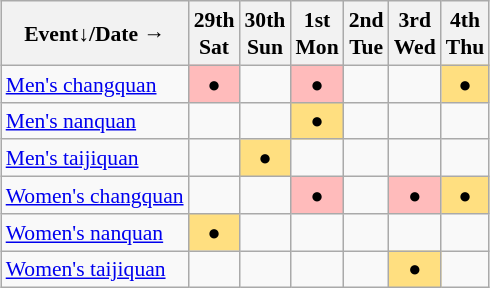<table class="wikitable" style="margin:0.5em auto; font-size:90%; line-height:1.25em; text-align:center;">
<tr>
<th>Event↓/Date →</th>
<th>29th<br>Sat</th>
<th>30th<br>Sun</th>
<th>1st<br>Mon</th>
<th>2nd<br>Tue</th>
<th>3rd<br>Wed</th>
<th>4th<br>Thu</th>
</tr>
<tr>
<td align="left"><a href='#'>Men's changquan</a></td>
<td bgcolor="#FFBBBB">●</td>
<td></td>
<td bgcolor="#FFBBBB">●</td>
<td></td>
<td></td>
<td bgcolor="#FFDF80">●</td>
</tr>
<tr>
<td align="left"><a href='#'>Men's nanquan</a></td>
<td></td>
<td></td>
<td bgcolor="#FFDF80">●</td>
<td></td>
<td></td>
<td></td>
</tr>
<tr>
<td align="left"><a href='#'>Men's taijiquan</a></td>
<td></td>
<td bgcolor="#FFDF80">●</td>
<td></td>
<td></td>
<td></td>
<td></td>
</tr>
<tr>
<td align="left"><a href='#'>Women's changquan</a></td>
<td></td>
<td></td>
<td bgcolor="#FFBBBB">●</td>
<td></td>
<td bgcolor="#FFBBBB">●</td>
<td bgcolor="#FFDF80">●</td>
</tr>
<tr>
<td align="left"><a href='#'>Women's nanquan</a></td>
<td bgcolor="#FFDF80">●</td>
<td></td>
<td></td>
<td></td>
<td></td>
<td></td>
</tr>
<tr>
<td align="left"><a href='#'>Women's taijiquan</a></td>
<td></td>
<td></td>
<td></td>
<td></td>
<td bgcolor="#FFDF80">●</td>
<td></td>
</tr>
</table>
